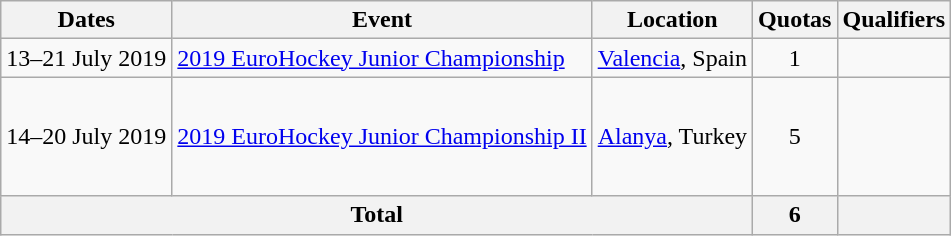<table class="wikitable">
<tr>
<th>Dates</th>
<th>Event</th>
<th>Location</th>
<th>Quotas</th>
<th>Qualifiers</th>
</tr>
<tr>
<td>13–21 July 2019</td>
<td><a href='#'>2019 EuroHockey Junior Championship</a></td>
<td><a href='#'>Valencia</a>, Spain</td>
<td align=center>1</td>
<td><s></s><br></td>
</tr>
<tr>
<td>14–20 July 2019</td>
<td><a href='#'>2019 EuroHockey Junior Championship II</a></td>
<td><a href='#'>Alanya</a>, Turkey</td>
<td align=center>5</td>
<td><br><br><br><br></td>
</tr>
<tr>
<th colspan=3>Total</th>
<th>6</th>
<th></th>
</tr>
</table>
